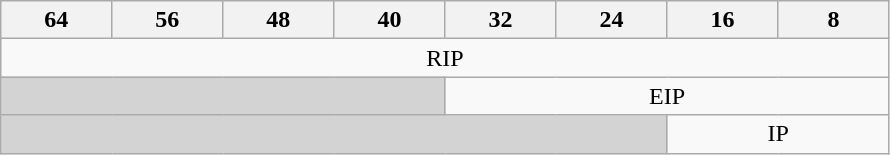<table class="wikitable">
<tr>
<th style="width:50pt;">64</th>
<th style="width:50pt;">56</th>
<th style="width:50pt;">48</th>
<th style="width:50pt;">40</th>
<th style="width:50pt;">32</th>
<th style="width:50pt;">24</th>
<th style="width:50pt;">16</th>
<th style="width:50pt;">8</th>
</tr>
<tr>
<td colspan="8" style="text-align:center;">RIP</td>
</tr>
<tr>
<td colspan="4" style="background:lightgrey"></td>
<td colspan="4" style="text-align:center;">EIP</td>
</tr>
<tr>
<td colspan="6" style="background:lightgrey"></td>
<td colspan="2" style="text-align:center;">IP</td>
</tr>
</table>
